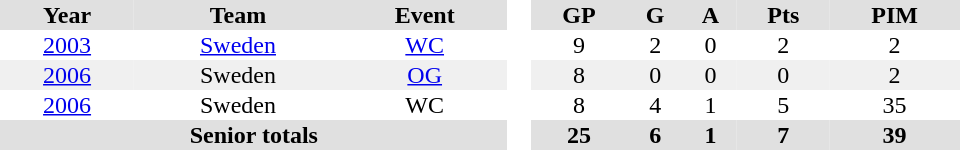<table border="0" cellpadding="1" cellspacing="0" style="text-align:center; width:40em">
<tr ALIGN="center" bgcolor="#e0e0e0">
<th>Year</th>
<th>Team</th>
<th>Event</th>
<th ALIGN="center" rowspan="99" bgcolor="#ffffff"> </th>
<th>GP</th>
<th>G</th>
<th>A</th>
<th>Pts</th>
<th>PIM</th>
</tr>
<tr>
<td><a href='#'>2003</a></td>
<td><a href='#'>Sweden</a></td>
<td><a href='#'>WC</a></td>
<td>9</td>
<td>2</td>
<td>0</td>
<td>2</td>
<td>2</td>
</tr>
<tr bgcolor="#f0f0f0">
<td><a href='#'>2006</a></td>
<td>Sweden</td>
<td><a href='#'>OG</a></td>
<td>8</td>
<td>0</td>
<td>0</td>
<td>0</td>
<td>2</td>
</tr>
<tr>
<td><a href='#'>2006</a></td>
<td>Sweden</td>
<td>WC</td>
<td>8</td>
<td>4</td>
<td>1</td>
<td>5</td>
<td>35</td>
</tr>
<tr bgcolor="#e0e0e0">
<th colspan=3>Senior totals</th>
<th>25</th>
<th>6</th>
<th>1</th>
<th>7</th>
<th>39</th>
</tr>
</table>
